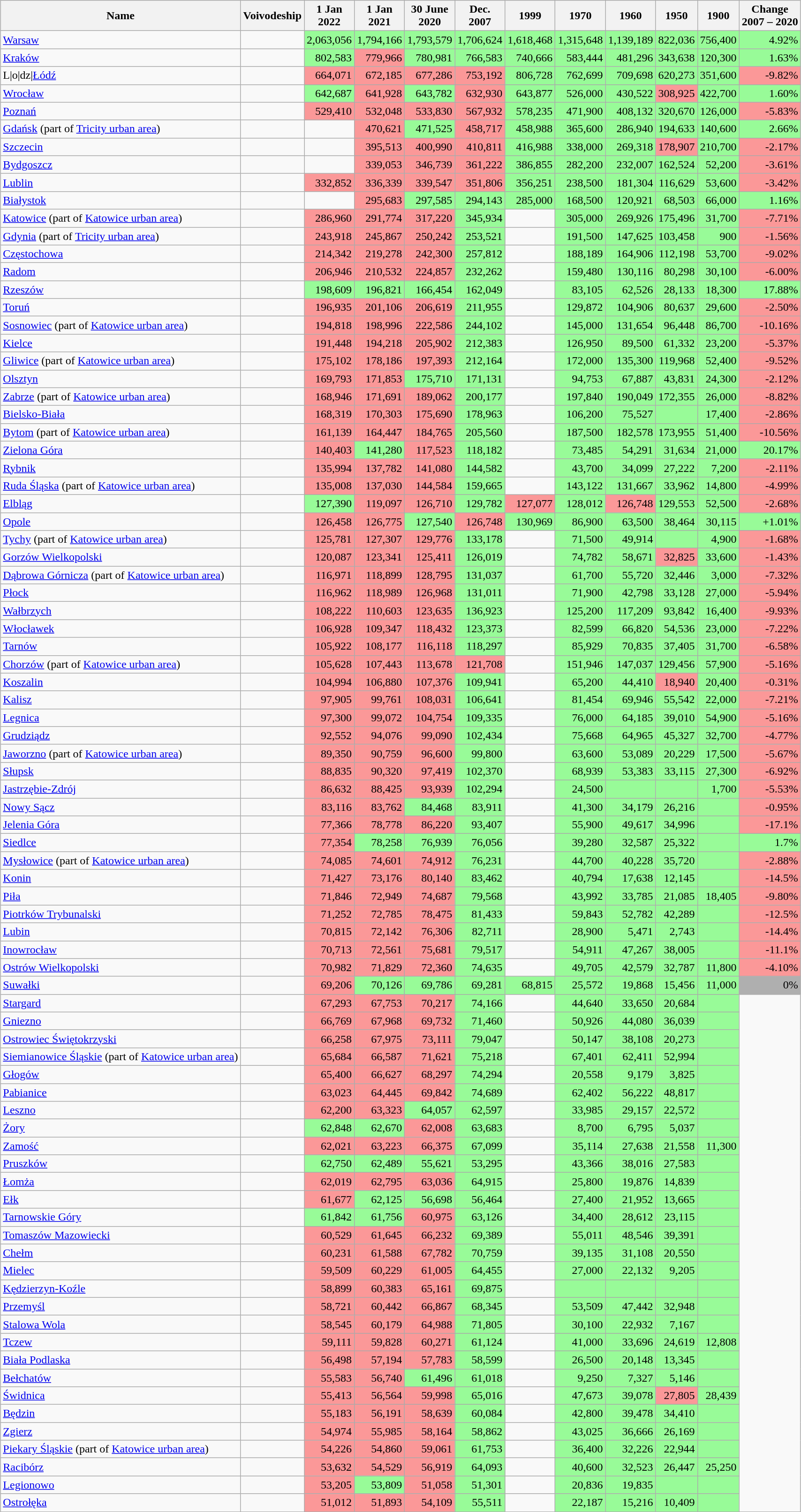<table class="wikitable sortable"  style="margin:auto;">
<tr>
<th>Name</th>
<th>Voivodeship</th>
<th>1 Jan<br>2022</th>
<th>1 Jan<br>2021</th>
<th>30 June<br>2020</th>
<th>Dec.<br>2007</th>
<th>1999</th>
<th>1970</th>
<th>1960</th>
<th>1950</th>
<th>1900</th>
<th>Change<br>2007 – 2020</th>
</tr>
<tr align=right>
<td align=left><a href='#'>Warsaw</a></td>
<td align=left></td>
<td style="background-color:PaleGreen">2,063,056</td>
<td style="background-color:PaleGreen">1,794,166</td>
<td style="background-color:PaleGreen">1,793,579</td>
<td style="background-color:PaleGreen">1,706,624</td>
<td style="background-color:PaleGreen">1,618,468</td>
<td style="background-color:PaleGreen">1,315,648</td>
<td style="background-color:PaleGreen">1,139,189</td>
<td style="background-color:PaleGreen">822,036</td>
<td style="background-color:PaleGreen">756,400</td>
<td style="background-color:PaleGreen">4.92%</td>
</tr>
<tr align=right>
<td align=left><a href='#'>Kraków</a></td>
<td align=left></td>
<td style="background-color:PaleGreen">802,583</td>
<td style="background-color:#fb9898">779,966</td>
<td style="background-color:PaleGreen">780,981</td>
<td style="background-color:PaleGreen">766,583</td>
<td style="background-color:PaleGreen">740,666</td>
<td style="background-color:PaleGreen">583,444</td>
<td style="background-color:PaleGreen">481,296</td>
<td style="background-color:PaleGreen">343,638</td>
<td style="background-color:PaleGreen">120,300</td>
<td style="background-color:PaleGreen">1.63%</td>
</tr>
<tr align=right>
<td align=left><span>L|o|dz|</span><a href='#'>Łódź</a></td>
<td align=left></td>
<td style="background-color:#fb9898">664,071</td>
<td style="background-color:#fb9898">672,185</td>
<td style="background-color:#fb9898">677,286</td>
<td style="background-color:#fb9898">753,192</td>
<td style="background-color:PaleGreen">806,728</td>
<td style="background-color:PaleGreen">762,699</td>
<td style="background-color:PaleGreen">709,698</td>
<td style="background-color:PaleGreen">620,273</td>
<td style="background-color:PaleGreen">351,600</td>
<td style="background-color:#fb9898">-9.82%</td>
</tr>
<tr align=right>
<td align=left><a href='#'>Wrocław</a></td>
<td align=left></td>
<td style="background-color:PaleGreen">642,687</td>
<td style="background-color:#fb9898">641,928</td>
<td style="background-color:PaleGreen">643,782</td>
<td style="background-color:#fb9898">632,930</td>
<td style="background-color:PaleGreen">643,877</td>
<td style="background-color:PaleGreen">526,000</td>
<td style="background-color:PaleGreen">430,522</td>
<td style="background-color:#fb9898">308,925</td>
<td style="background-color:PaleGreen">422,700</td>
<td style="background-color:PaleGreen">1.60%</td>
</tr>
<tr align=right>
<td align=left><a href='#'>Poznań</a></td>
<td align=left></td>
<td style="background-color:#fb9898">529,410</td>
<td style="background-color:#fb9898">532,048</td>
<td style="background-color:#fb9898">533,830</td>
<td style="background-color:#fb9898">567,932</td>
<td style="background-color:PaleGreen">578,235</td>
<td style="background-color:PaleGreen">471,900</td>
<td style="background-color:PaleGreen">408,132</td>
<td style="background-color:PaleGreen">320,670</td>
<td style="background-color:PaleGreen">126,000</td>
<td style="background-color:#fb9898">-5.83%</td>
</tr>
<tr align=right>
<td align=left><a href='#'>Gdańsk</a> (part of <a href='#'>Tricity urban area</a>)</td>
<td align=left></td>
<td></td>
<td style="background-color:#fb9898">470,621</td>
<td style="background-color:PaleGreen">471,525</td>
<td style="background-color:#fb9898">458,717</td>
<td style="background-color:PaleGreen">458,988</td>
<td style="background-color:PaleGreen">365,600</td>
<td style="background-color:PaleGreen">286,940</td>
<td style="background-color:PaleGreen">194,633</td>
<td style="background-color:PaleGreen">140,600</td>
<td style="background-color:PaleGreen">2.66%</td>
</tr>
<tr align=right>
<td align=left><a href='#'>Szczecin</a></td>
<td align=left></td>
<td></td>
<td style="background-color:#fb9898">395,513</td>
<td style="background-color:#fb9898">400,990</td>
<td style="background-color:#fb9898">410,811</td>
<td style="background-color:PaleGreen">416,988</td>
<td style="background-color:PaleGreen">338,000</td>
<td style="background-color:PaleGreen">269,318</td>
<td style="background-color:#fb9898">178,907</td>
<td style="background-color:PaleGreen">210,700</td>
<td style="background-color:#fb9898">-2.17%</td>
</tr>
<tr align=right>
<td align=left><a href='#'>Bydgoszcz</a></td>
<td align=left></td>
<td></td>
<td style="background-color:#fb9898">339,053</td>
<td style="background-color:#fb9898">346,739</td>
<td style="background-color:#fb9898">361,222</td>
<td style="background-color:PaleGreen">386,855</td>
<td style="background-color:PaleGreen">282,200</td>
<td style="background-color:PaleGreen">232,007</td>
<td style="background-color:PaleGreen">162,524</td>
<td style="background-color:PaleGreen">52,200</td>
<td style="background-color:#fb9898">-3.61%</td>
</tr>
<tr align=right>
<td align=left><a href='#'>Lublin</a></td>
<td align=left></td>
<td style="background-color:#fb9898">332,852</td>
<td style="background-color:#fb9898">336,339</td>
<td style="background-color:#fb9898">339,547</td>
<td style="background-color:#fb9898">351,806</td>
<td style="background-color:PaleGreen">356,251</td>
<td style="background-color:PaleGreen">238,500</td>
<td style="background-color:PaleGreen">181,304</td>
<td style="background-color:PaleGreen">116,629</td>
<td style="background-color:PaleGreen">53,600</td>
<td style="background-color:#fb9898">-3.42%</td>
</tr>
<tr align="right">
<td align="left"><a href='#'>Białystok</a></td>
<td align="left"></td>
<td></td>
<td style="background-color:#fb9898">295,683</td>
<td style="background-color:PaleGreen">297,585</td>
<td style="background-color:PaleGreen">294,143</td>
<td style="background-color:PaleGreen">285,000</td>
<td style="background-color:PaleGreen">168,500</td>
<td style="background-color:PaleGreen">120,921</td>
<td style="background-color:PaleGreen">68,503</td>
<td style="background-color:PaleGreen">66,000</td>
<td style="background-color:PaleGreen">1.16%</td>
</tr>
<tr align=right>
<td align=left><a href='#'>Katowice</a> (part of <a href='#'>Katowice urban area</a>)</td>
<td align=left></td>
<td style="background-color:#fb9898">286,960</td>
<td style="background-color:#fb9898">291,774</td>
<td style="background-color:#fb9898">317,220</td>
<td style="background-color:PaleGreen">345,934</td>
<td></td>
<td style="background-color:PaleGreen">305,000</td>
<td style="background-color:PaleGreen">269,926</td>
<td style="background-color:PaleGreen">175,496</td>
<td style="background-color:PaleGreen">31,700</td>
<td style="background-color:#fb9898">-7.71%</td>
</tr>
<tr align=right>
<td align=left><a href='#'>Gdynia</a> (part of <a href='#'>Tricity urban area</a>)</td>
<td align=left></td>
<td style="background-color:#fb9898">243,918</td>
<td style="background-color:#fb9898">245,867</td>
<td style="background-color:#fb9898">250,242</td>
<td style="background-color:PaleGreen">253,521</td>
<td></td>
<td style="background-color:PaleGreen">191,500</td>
<td style="background-color:PaleGreen">147,625</td>
<td style="background-color:PaleGreen">103,458</td>
<td style="background-color:PaleGreen">900</td>
<td style="background-color:#fb9898">-1.56%</td>
</tr>
<tr align=right>
<td align=left><a href='#'>Częstochowa</a></td>
<td align=left></td>
<td style="background-color:#fb9898">214,342</td>
<td style="background-color:#fb9898">219,278</td>
<td style="background-color:#fb9898">242,300</td>
<td style="background-color:PaleGreen">257,812</td>
<td></td>
<td style="background-color:PaleGreen">188,189</td>
<td style="background-color:PaleGreen">164,906</td>
<td style="background-color:PaleGreen">112,198</td>
<td style="background-color:PaleGreen">53,700</td>
<td style="background-color:#fb9898">-9.02%</td>
</tr>
<tr align=right>
<td align=left><a href='#'>Radom</a></td>
<td align=left></td>
<td style="background-color:#fb9898">206,946</td>
<td style="background-color:#fb9898">210,532</td>
<td style="background-color:#fb9898">224,857</td>
<td style="background-color:PaleGreen">232,262</td>
<td></td>
<td style="background-color:PaleGreen">159,480</td>
<td style="background-color:PaleGreen">130,116</td>
<td style="background-color:PaleGreen">80,298</td>
<td style="background-color:PaleGreen">30,100</td>
<td style="background-color:#fb9898">-6.00%</td>
</tr>
<tr align="right">
<td align="left"><a href='#'>Rzeszów</a></td>
<td align="left"></td>
<td style="background-color:PaleGreen">198,609</td>
<td style="background-color:PaleGreen">196,821</td>
<td style="background-color:PaleGreen">166,454</td>
<td style="background-color:PaleGreen">162,049</td>
<td></td>
<td style="background-color:PaleGreen">83,105</td>
<td style="background-color:PaleGreen">62,526</td>
<td style="background-color:PaleGreen">28,133</td>
<td style="background-color:PaleGreen">18,300</td>
<td style="background-color:PaleGreen">17.88%</td>
</tr>
<tr align="right">
<td align="left"><a href='#'>Toruń</a></td>
<td align="left"></td>
<td style="background-color:#fb9898">196,935</td>
<td style="background-color:#fb9898">201,106</td>
<td style="background-color:#fb9898">206,619</td>
<td style="background-color:PaleGreen">211,955</td>
<td></td>
<td style="background-color:PaleGreen">129,872</td>
<td style="background-color:PaleGreen">104,906</td>
<td style="background-color:PaleGreen">80,637</td>
<td style="background-color:PaleGreen">29,600</td>
<td style="background-color:#fb9898">-2.50%</td>
</tr>
<tr align="right">
<td align="left"><a href='#'>Sosnowiec</a> (part of <a href='#'>Katowice urban area</a>)</td>
<td align="left"></td>
<td style="background-color:#fb9898">194,818</td>
<td style="background-color:#fb9898">198,996</td>
<td style="background-color:#fb9898">222,586</td>
<td style="background-color:PaleGreen">244,102</td>
<td></td>
<td style="background-color:PaleGreen">145,000</td>
<td style="background-color:PaleGreen">131,654</td>
<td style="background-color:PaleGreen">96,448</td>
<td style="background-color:PaleGreen">86,700</td>
<td style="background-color:#fb9898">-10.16%</td>
</tr>
<tr align="right">
<td align="left"><a href='#'>Kielce</a></td>
<td align="left"></td>
<td style="background-color:#fb9898">191,448</td>
<td style="background-color:#fb9898">194,218</td>
<td style="background-color:#fb9898">205,902</td>
<td style="background-color:PaleGreen">212,383</td>
<td></td>
<td style="background-color:PaleGreen">126,950</td>
<td style="background-color:PaleGreen">89,500</td>
<td style="background-color:PaleGreen">61,332</td>
<td style="background-color:PaleGreen">23,200</td>
<td style="background-color:#fb9898">-5.37%</td>
</tr>
<tr align=right>
<td align=left><a href='#'>Gliwice</a> (part of <a href='#'>Katowice urban area</a>)</td>
<td align=left></td>
<td style="background-color:#fb9898">175,102</td>
<td style="background-color:#fb9898">178,186</td>
<td style="background-color:#fb9898">197,393</td>
<td style="background-color:PaleGreen">212,164</td>
<td></td>
<td style="background-color:PaleGreen">172,000</td>
<td style="background-color:PaleGreen">135,300</td>
<td style="background-color:PaleGreen">119,968</td>
<td style="background-color:PaleGreen">52,400</td>
<td style="background-color:#fb9898">-9.52%</td>
</tr>
<tr align="right">
<td align="left"><a href='#'>Olsztyn</a></td>
<td align="left"></td>
<td style="background-color:#fb9898">169,793</td>
<td style="background-color:#fb9898">171,853</td>
<td style="background-color:PaleGreen">175,710</td>
<td style="background-color:PaleGreen">171,131</td>
<td></td>
<td style="background-color:PaleGreen">94,753</td>
<td style="background-color:PaleGreen">67,887</td>
<td style="background-color:PaleGreen">43,831</td>
<td style="background-color:PaleGreen">24,300</td>
<td style="background-color:#fb9898">-2.12%</td>
</tr>
<tr align="right">
<td align="left"><a href='#'>Zabrze</a> (part of <a href='#'>Katowice urban area</a>)</td>
<td align="left"></td>
<td style="background-color:#fb9898">168,946</td>
<td style="background-color:#fb9898">171,691</td>
<td style="background-color:#fb9898">189,062</td>
<td style="background-color:PaleGreen">200,177</td>
<td></td>
<td style="background-color:PaleGreen">197,840</td>
<td style="background-color:PaleGreen">190,049</td>
<td style="background-color:PaleGreen">172,355</td>
<td style="background-color:PaleGreen">26,000</td>
<td style="background-color:#fb9898">-8.82%</td>
</tr>
<tr align=right>
<td align=left><a href='#'>Bielsko-Biała</a></td>
<td align=left></td>
<td style="background-color:#fb9898">168,319</td>
<td style="background-color:#fb9898">170,303</td>
<td style="background-color:#fb9898">175,690</td>
<td style="background-color:PaleGreen">178,963</td>
<td></td>
<td style="background-color:PaleGreen">106,200</td>
<td style="background-color:PaleGreen">75,527</td>
<td style="background-color:PaleGreen"></td>
<td style="background-color:PaleGreen">17,400</td>
<td style="background-color:#fb9898">-2.86%</td>
</tr>
<tr align=right>
<td align=left><a href='#'>Bytom</a> (part of <a href='#'>Katowice urban area</a>)</td>
<td align=left></td>
<td style="background-color:#fb9898">161,139</td>
<td style="background-color:#fb9898">164,447</td>
<td style="background-color:#fb9898">184,765</td>
<td style="background-color:PaleGreen">205,560</td>
<td></td>
<td style="background-color:PaleGreen">187,500</td>
<td style="background-color:PaleGreen">182,578</td>
<td style="background-color:PaleGreen">173,955</td>
<td style="background-color:PaleGreen">51,400</td>
<td style="background-color:#fb9898">-10.56%</td>
</tr>
<tr align=right>
<td align=left><a href='#'>Zielona Góra</a></td>
<td align=left></td>
<td style="background-color:#fb9898">140,403</td>
<td style="background-color:PaleGreen">141,280</td>
<td style="background-color:#fb9898">117,523</td>
<td style="background-color:PaleGreen">118,182</td>
<td></td>
<td style="background-color:PaleGreen">73,485</td>
<td style="background-color:PaleGreen">54,291</td>
<td style="background-color:PaleGreen">31,634</td>
<td style="background-color:PaleGreen">21,000</td>
<td style="background-color:PaleGreen">20.17%</td>
</tr>
<tr align=right>
<td align=left><a href='#'>Rybnik</a></td>
<td align=left></td>
<td style="background-color:#fb9898">135,994</td>
<td style="background-color:#fb9898">137,782</td>
<td style="background-color:#fb9898">141,080</td>
<td style="background-color:PaleGreen">144,582</td>
<td></td>
<td style="background-color:PaleGreen">43,700</td>
<td style="background-color:PaleGreen">34,099</td>
<td style="background-color:PaleGreen">27,222</td>
<td style="background-color:PaleGreen">7,200</td>
<td style="background-color:#fb9898">-2.11%</td>
</tr>
<tr align=right>
<td align=left><a href='#'>Ruda Śląska</a> (part of <a href='#'>Katowice urban area</a>)</td>
<td align=left></td>
<td style="background-color:#fb9898">135,008</td>
<td style="background-color:#fb9898">137,030</td>
<td style="background-color:#fb9898">144,584</td>
<td style="background-color:PaleGreen">159,665</td>
<td></td>
<td style="background-color:PaleGreen">143,122</td>
<td style="background-color:PaleGreen">131,667</td>
<td style="background-color:PaleGreen">33,962</td>
<td style="background-color:PaleGreen">14,800</td>
<td style="background-color:#fb9898">-4.99%</td>
</tr>
<tr align="right">
<td align="left"><a href='#'>Elbląg</a></td>
<td align="left"></td>
<td style="background-color:PaleGreen">127,390</td>
<td style="background-color:#fb9898">119,097</td>
<td style="background-color:#fb9898">126,710</td>
<td style="background-color:PaleGreen">129,782</td>
<td style="background-color:#fb9898">127,077</td>
<td style="background-color:PaleGreen">128,012</td>
<td style="background-color:#fb9898">126,748</td>
<td style="background-color:PaleGreen">129,553</td>
<td Style="background-color:Palegreen">52,500</td>
<td Style="background-color:#fb9898">-2.68%</td>
</tr>
<tr Align="right">
<td align="left"><a href='#'>Opole</a></td>
<td align="left"></td>
<td style="background-color:#fb9898">126,458</td>
<td style="background-color:#fb9898">126,775</td>
<td style="background-color:PaleGreen">127,540</td>
<td style="background-color:#fb9898">126,748</td>
<td style="background-color:PaleGreen">130,969</td>
<td style="background-color:PaleGreen">86,900</td>
<td style="background-color:PaleGreen">63,500</td>
<td style="background-color:PaleGreen">38,464</td>
<td style="background-color:PaleGreen">30,115</td>
<td style="background-color:PaleGreen">+1.01%</td>
</tr>
<tr align="right">
<td align="left"><a href='#'>Tychy</a> (part of <a href='#'>Katowice urban area</a>)</td>
<td align="left"></td>
<td style="background-color:#fb9898">125,781</td>
<td style="background-color:#fb9898">127,307</td>
<td style="background-color:#fb9898">129,776</td>
<td style="background-color:PaleGreen">133,178</td>
<td></td>
<td style="background-color:PaleGreen">71,500</td>
<td style="background-color:PaleGreen">49,914</td>
<td style="background-color:PaleGreen"></td>
<td style="background-color:PaleGreen">4,900</td>
<td style="background-color:#fb9898">-1.68%</td>
</tr>
<tr align="right">
<td align="left"><a href='#'>Gorzów Wielkopolski</a></td>
<td align="left"></td>
<td style="background-color:#fb9898">120,087</td>
<td style="background-color:#fb9898">123,341</td>
<td style="background-color:#fb9898">125,411</td>
<td style="background-color:PaleGreen">126,019</td>
<td></td>
<td style="background-color:PaleGreen">74,782</td>
<td style="background-color:PaleGreen">58,671</td>
<td style="background-color:#fb9898">32,825</td>
<td style="background-color:PaleGreen">33,600</td>
<td style="background-color:#fb9898">-1.43%</td>
</tr>
<tr align="right">
<td align="left"><a href='#'>Dąbrowa Górnicza</a> (part of <a href='#'>Katowice urban area</a>)</td>
<td align="left"></td>
<td style="background-color:#fb9898">116,971</td>
<td style="background-color:#fb9898">118,899</td>
<td style="background-color:#fb9898">128,795</td>
<td style="background-color:PaleGreen">131,037</td>
<td></td>
<td style="background-color:PaleGreen">61,700</td>
<td style="background-color:PaleGreen">55,720</td>
<td style="background-color:PaleGreen">32,446</td>
<td style="background-color:PaleGreen">3,000</td>
<td style="background-color:#fb9898">-7.32%</td>
</tr>
<tr align="right">
<td align="left"><a href='#'>Płock</a></td>
<td align="left"></td>
<td style="background-color:#fb9898">116,962</td>
<td style="background-color:#fb9898">118,989</td>
<td style="background-color:#fb9898">126,968</td>
<td style="background-color:PaleGreen">131,011</td>
<td></td>
<td style="background-color:PaleGreen">71,900</td>
<td style="background-color:PaleGreen">42,798</td>
<td style="background-color:PaleGreen">33,128</td>
<td style="background-color:PaleGreen">27,000</td>
<td style="background-color:#fb9898">-5.94%</td>
</tr>
<tr align=right>
<td align=left><a href='#'>Wałbrzych</a></td>
<td align=left></td>
<td style="background-color:#fb9898">108,222</td>
<td style="background-color:#fb9898">110,603</td>
<td style="background-color:#fb9898">123,635</td>
<td style="background-color:PaleGreen">136,923</td>
<td></td>
<td style="background-color:PaleGreen">125,200</td>
<td style="background-color:PaleGreen">117,209</td>
<td style="background-color:PaleGreen">93,842</td>
<td style="background-color:PaleGreen">16,400</td>
<td style="background-color:#fb9898">-9.93%</td>
</tr>
<tr align=right>
<td align=left><a href='#'>Włocławek</a></td>
<td align=left></td>
<td style="background-color:#fb9898">106,928</td>
<td style="background-color:#fb9898">109,347</td>
<td style="background-color:#fb9898">118,432</td>
<td style="background-color:PaleGreen">123,373</td>
<td></td>
<td style="background-color:PaleGreen">82,599</td>
<td style="background-color:PaleGreen">66,820</td>
<td style="background-color:PaleGreen">54,536</td>
<td style="background-color:PaleGreen">23,000</td>
<td style="background-color:#fb9898">-7.22%</td>
</tr>
<tr align=right>
<td align=left><a href='#'>Tarnów</a></td>
<td align=left></td>
<td style="background-color:#fb9898">105,922</td>
<td style="background-color:#fb9898">108,177</td>
<td style="background-color:#fb9898">116,118</td>
<td style="background-color:PaleGreen">118,297</td>
<td></td>
<td style="background-color:PaleGreen">85,929</td>
<td style="background-color:PaleGreen">70,835</td>
<td style="background-color:PaleGreen">37,405</td>
<td style="background-color:PaleGreen">31,700</td>
<td style="background-color:#fb9898">-6.58%</td>
</tr>
<tr align=right>
<td align=left><a href='#'>Chorzów</a> (part of <a href='#'>Katowice urban area</a>)</td>
<td align=left></td>
<td style="background-color:#fb9898">105,628</td>
<td style="background-color:#fb9898">107,443</td>
<td style="background-color:#fb9898">113,678</td>
<td style="background-color:#fb9898">121,708</td>
<td></td>
<td style="background-color:PaleGreen">151,946</td>
<td style="background-color:PaleGreen">147,037</td>
<td style="background-color:PaleGreen">129,456</td>
<td style="background-color:PaleGreen">57,900</td>
<td style="background-color:#fb9898">-5.16%</td>
</tr>
<tr align="right">
<td align="left"><a href='#'>Koszalin</a></td>
<td align="left"></td>
<td style="background-color:#fb9898">104,994</td>
<td style="background-color:#fb9898">106,880</td>
<td style="background-color:#fb9898">107,376</td>
<td style="background-color:PaleGreen">109,941</td>
<td></td>
<td style="background-color:PaleGreen">65,200</td>
<td style="background-color:PaleGreen">44,410</td>
<td style="background-color:#fb9898">18,940</td>
<td style="background-color:PaleGreen">20,400</td>
<td style="background-color:#fb9898">-0.31%</td>
</tr>
<tr align="right">
<td align="left"><a href='#'>Kalisz</a></td>
<td align="left"></td>
<td style="background-color:#fb9898">97,905</td>
<td style="background-color:#fb9898">99,761</td>
<td style="background-color:#fb9898">108,031</td>
<td style="background-color:PaleGreen">106,641</td>
<td></td>
<td style="background-color:PaleGreen">81,454</td>
<td style="background-color:PaleGreen">69,946</td>
<td style="background-color:PaleGreen">55,542</td>
<td style="background-color:PaleGreen">22,000</td>
<td style="background-color:#fb9898">-7.21%</td>
</tr>
<tr align=right>
<td align=left><a href='#'>Legnica</a></td>
<td align=left></td>
<td style="background-color:#fb9898">97,300</td>
<td style="background-color:#fb9898">99,072</td>
<td style="background-color:#fb9898">104,754</td>
<td style="background-color:PaleGreen">109,335</td>
<td></td>
<td style="background-color:PaleGreen">76,000</td>
<td style="background-color:PaleGreen">64,185</td>
<td style="background-color:PaleGreen">39,010</td>
<td style="background-color:PaleGreen">54,900</td>
<td style="background-color:#fb9898">-5.16%</td>
</tr>
<tr align=right>
<td align=left><a href='#'>Grudziądz</a></td>
<td align=left></td>
<td style="background-color:#fb9898">92,552</td>
<td style="background-color:#fb9898">94,076</td>
<td style="background-color:#fb9898">99,090</td>
<td style="background-color:PaleGreen">102,434</td>
<td></td>
<td style="background-color:PaleGreen">75,668</td>
<td style="background-color:PaleGreen">64,965</td>
<td style="background-color:PaleGreen">45,327</td>
<td style="background-color:PaleGreen">32,700</td>
<td style="background-color:#fb9898">-4.77%</td>
</tr>
<tr align="right">
<td align="left"><a href='#'>Jaworzno</a> (part of <a href='#'>Katowice urban area</a>)</td>
<td align="left"></td>
<td style="background-color:#fb9898">89,350</td>
<td style="background-color:#fb9898">90,759</td>
<td style="background-color:#fb9898">96,600</td>
<td style="background-color:PaleGreen">99,800</td>
<td></td>
<td style="background-color:PaleGreen">63,600</td>
<td style="background-color:PaleGreen">53,089</td>
<td style="background-color:PaleGreen">20,229</td>
<td style="background-color:PaleGreen">17,500</td>
<td style="background-color:#fb9898">-5.67%</td>
</tr>
<tr align="right">
<td align="left"><a href='#'>Słupsk</a></td>
<td align="left"></td>
<td style="background-color:#fb9898">88,835</td>
<td style="background-color:#fb9898">90,320</td>
<td style="background-color:#fb9898">97,419</td>
<td style="background-color:PaleGreen">102,370</td>
<td></td>
<td style="background-color:PaleGreen">68,939</td>
<td style="background-color:PaleGreen">53,383</td>
<td style="background-color:PaleGreen">33,115</td>
<td style="background-color:PaleGreen">27,300</td>
<td style="background-color:#fb9898">-6.92%</td>
</tr>
<tr align=right>
<td align=left><a href='#'>Jastrzębie-Zdrój</a></td>
<td align=left></td>
<td style="background-color:#fb9898">86,632</td>
<td style="background-color:#fb9898">88,425</td>
<td style="background-color:#fb9898">93,939</td>
<td style="background-color:PaleGreen">102,294</td>
<td></td>
<td style="background-color:PaleGreen">24,500</td>
<td style="background-color:PaleGreen"></td>
<td style="background-color:PaleGreen"></td>
<td style="background-color:PaleGreen">1,700</td>
<td style="background-color:#fb9898">-5.53%</td>
</tr>
<tr align="right">
<td align="left"><a href='#'>Nowy Sącz</a></td>
<td align="left"></td>
<td style="background-color:#fb9898">83,116</td>
<td style="background-color:#fb9898">83,762</td>
<td style="background-color:PaleGreen">84,468</td>
<td style="background-color:PaleGreen">83,911</td>
<td></td>
<td style="background-color:PaleGreen">41,300</td>
<td style="background-color:PaleGreen">34,179</td>
<td style="background-color:PaleGreen">26,216</td>
<td style="background-color:PaleGreen"></td>
<td style="background-color:#fb9898">-0.95%</td>
</tr>
<tr align="right">
<td align="left"><a href='#'>Jelenia Góra</a></td>
<td align="left"></td>
<td style="background-color:#fb9898">77,366</td>
<td style="background-color:#fb9898">78,778</td>
<td style="background-color:#fb9898">86,220</td>
<td style="background-color:PaleGreen">93,407</td>
<td></td>
<td style="background-color:PaleGreen">55,900</td>
<td style="background-color:PaleGreen">49,617</td>
<td style="background-color:PaleGreen">34,996</td>
<td style="background-color:PaleGreen"></td>
<td style="background-color:#fb9898">-17.1%</td>
</tr>
<tr align="right">
<td align="left"><a href='#'>Siedlce</a></td>
<td align="left"></td>
<td style="background-color:#fb9898">77,354</td>
<td style="background-color:PaleGreen">78,258</td>
<td style="background-color:PaleGreen">76,939</td>
<td style="background-color:PaleGreen">76,056</td>
<td></td>
<td style="background-color:PaleGreen">39,280</td>
<td style="background-color:PaleGreen">32,587</td>
<td style="background-color:PaleGreen">25,322</td>
<td style="background-color:PaleGreen"></td>
<td style="background-color:PaleGreen">1.7%</td>
</tr>
<tr align="right">
<td align="left"><a href='#'>Mysłowice</a> (part of <a href='#'>Katowice urban area</a>)</td>
<td align="left"></td>
<td style="background-color:#fb9898">74,085</td>
<td style="background-color:#fb9898">74,601</td>
<td style="background-color:#fb9898">74,912</td>
<td style="background-color:PaleGreen">76,231</td>
<td></td>
<td style="background-color:PaleGreen">44,700</td>
<td style="background-color:PaleGreen">40,228</td>
<td style="background-color:PaleGreen">35,720</td>
<td style="background-color:PaleGreen"></td>
<td style="background-color:#fb9898">-2.88%</td>
</tr>
<tr align="right">
<td align="left"><a href='#'>Konin</a></td>
<td align="left"></td>
<td style="background-color:#fb9898">71,427</td>
<td style="background-color:#fb9898">73,176</td>
<td style="background-color:#fb9898">80,140</td>
<td style="background-color:PaleGreen">83,462</td>
<td></td>
<td style="background-color:PaleGreen">40,794</td>
<td style="background-color:PaleGreen">17,638</td>
<td style="background-color:PaleGreen">12,145</td>
<td style="background-color:PaleGreen"></td>
<td style="background-color:#fb9898">-14.5%</td>
</tr>
<tr align="right">
<td align="left"><a href='#'>Piła</a></td>
<td align="left"></td>
<td style="background-color:#fb9898">71,846</td>
<td style="background-color:#fb9898">72,949</td>
<td style="background-color:#fb9898">74,687</td>
<td style="background-color:PaleGreen">79,568</td>
<td></td>
<td style="background-color:PaleGreen">43,992</td>
<td style="background-color:PaleGreen">33,785</td>
<td style="background-color:PaleGreen">21,085</td>
<td style="background-color:PaleGreen">18,405</td>
<td style="background-color:#fb9898">-9.80%</td>
</tr>
<tr align="right">
<td align="left"><a href='#'>Piotrków Trybunalski</a></td>
<td align="left"></td>
<td style="background-color:#fb9898">71,252</td>
<td style="background-color:#fb9898">72,785</td>
<td style="background-color:#fb9898">78,475</td>
<td style="background-color:PaleGreen">81,433</td>
<td></td>
<td style="background-color:PaleGreen">59,843</td>
<td style="background-color:PaleGreen">52,782</td>
<td style="background-color:PaleGreen">42,289</td>
<td style="background-color:PaleGreen"></td>
<td style="background-color:#fb9898">-12.5%</td>
</tr>
<tr align="right">
<td align="left"><a href='#'>Lubin</a></td>
<td align="left"></td>
<td style="background-color:#fb9898">70,815</td>
<td style="background-color:#fb9898">72,142</td>
<td style="background-color:#fb9898">76,306</td>
<td style="background-color:PaleGreen">82,711</td>
<td></td>
<td style="background-color:PaleGreen">28,900</td>
<td style="background-color:PaleGreen">5,471</td>
<td style="background-color:PaleGreen">2,743</td>
<td style="background-color:PaleGreen"></td>
<td style="background-color:#fb9898">-14.4%</td>
</tr>
<tr align="right">
<td align="left"><a href='#'>Inowrocław</a></td>
<td align="left"></td>
<td style="background-color:#fb9898">70,713</td>
<td style="background-color:#fb9898">72,561</td>
<td style="background-color:#fb9898">75,681</td>
<td style="background-color:PaleGreen">79,517</td>
<td></td>
<td style="background-color:PaleGreen">54,911</td>
<td style="background-color:PaleGreen">47,267</td>
<td style="background-color:PaleGreen">38,005</td>
<td style="background-color:PaleGreen"></td>
<td style="background-color:#fb9898">-11.1%</td>
</tr>
<tr align="right">
<td align="left"><a href='#'>Ostrów Wielkopolski</a></td>
<td align="left"></td>
<td style="background-color:#fb9898">70,982</td>
<td style="background-color:#fb9898">71,829</td>
<td style="background-color:#fb9898">72,360</td>
<td style="background-color:PaleGreen">74,635</td>
<td></td>
<td style="background-color:PaleGreen">49,705</td>
<td style="background-color:PaleGreen">42,579</td>
<td style="background-color:PaleGreen">32,787</td>
<td style="background-color:PaleGreen">11,800</td>
<td style="background-color:#fb9898">-4.10%</td>
</tr>
<tr align="right">
<td align="left"><a href='#'>Suwałki</a></td>
<td align="left"></td>
<td style="background-color:#fb9898">69,206</td>
<td style="background-color:PaleGreen">70,126</td>
<td style="background-color:PaleGreen">69,786</td>
<td style="background-color:PaleGreen">69,281</td>
<td style="background-color:PaleGreen">68,815</td>
<td style="background-color:PaleGreen">25,572</td>
<td style="background-color:PaleGreen">19,868</td>
<td style="background-color:PaleGreen">15,456</td>
<td style="background-color:PaleGreen">11,000</td>
<td style="background-color:#afafaf">0%</td>
</tr>
<tr align="right">
<td align="left"><a href='#'>Stargard</a></td>
<td align="left"></td>
<td style="background-color:#fb9898">67,293</td>
<td style="background-color:#fb9898">67,753</td>
<td style="background-color:#fb9898">70,217</td>
<td style="background-color:PaleGreen">74,166</td>
<td></td>
<td style="background-color:PaleGreen">44,640</td>
<td style="background-color:PaleGreen">33,650</td>
<td style="background-color:PaleGreen">20,684</td>
<td style="background-color:PaleGreen"></td>
</tr>
<tr align="right">
<td align="left"><a href='#'>Gniezno</a></td>
<td align="left"></td>
<td style="background-color:#fb9898">66,769</td>
<td style="background-color:#fb9898">67,968</td>
<td style="background-color:#fb9898">69,732</td>
<td style="background-color:PaleGreen">71,460</td>
<td></td>
<td style="background-color:PaleGreen">50,926</td>
<td style="background-color:PaleGreen">44,080</td>
<td style="background-color:PaleGreen">36,039</td>
<td style="background-color:PaleGreen"></td>
</tr>
<tr align="right">
<td align="left"><a href='#'>Ostrowiec Świętokrzyski</a></td>
<td align="left"></td>
<td style="background-color:#fb9898">66,258</td>
<td style="background-color:#fb9898">67,975</td>
<td style="background-color:#fb9898">73,111</td>
<td style="background-color:PaleGreen">79,047</td>
<td></td>
<td style="background-color:PaleGreen">50,147</td>
<td style="background-color:PaleGreen">38,108</td>
<td style="background-color:PaleGreen">20,273</td>
<td style="background-color:PaleGreen"></td>
</tr>
<tr align="right">
<td align="left"><a href='#'>Siemianowice Śląskie</a> (part of <a href='#'>Katowice urban area</a>)</td>
<td align="left"></td>
<td style="background-color:#fb9898">65,684</td>
<td style="background-color:#fb9898">66,587</td>
<td style="background-color:#fb9898">71,621</td>
<td style="background-color:PaleGreen">75,218</td>
<td></td>
<td style="background-color:PaleGreen">67,401</td>
<td style="background-color:PaleGreen">62,411</td>
<td style="background-color:PaleGreen">52,994</td>
<td style="background-color:PaleGreen"></td>
</tr>
<tr align="right">
<td align="left"><a href='#'>Głogów</a></td>
<td align="left"></td>
<td style="background-color:#fb9898">65,400</td>
<td style="background-color:#fb9898">66,627</td>
<td style="background-color:#fb9898">68,297</td>
<td style="background-color:PaleGreen">74,294</td>
<td></td>
<td style="background-color:PaleGreen">20,558</td>
<td style="background-color:PaleGreen">9,179</td>
<td style="background-color:PaleGreen">3,825</td>
<td style="background-color:PaleGreen"></td>
</tr>
<tr align="right">
<td align="left"><a href='#'>Pabianice</a></td>
<td align="left"></td>
<td style="background-color:#fb9898">63,023</td>
<td style="background-color:#fb9898">64,445</td>
<td style="background-color:#fb9898">69,842</td>
<td style="background-color:PaleGreen">74,689</td>
<td></td>
<td style="background-color:PaleGreen">62,402</td>
<td style="background-color:PaleGreen">56,222</td>
<td style="background-color:PaleGreen">48,817</td>
<td style="background-color:PaleGreen"></td>
</tr>
<tr align="right">
<td align="left"><a href='#'>Leszno</a></td>
<td align="left"></td>
<td style="background-color:#fb9898">62,200</td>
<td style="background-color:#fb9898">63,323</td>
<td style="background-color:PaleGreen">64,057</td>
<td style="background-color:PaleGreen">62,597</td>
<td></td>
<td style="background-color:PaleGreen">33,985</td>
<td style="background-color:PaleGreen">29,157</td>
<td style="background-color:PaleGreen">22,572</td>
<td style="background-color:PaleGreen"></td>
</tr>
<tr align="right">
<td align="left"><a href='#'>Żory</a></td>
<td align="left"></td>
<td style="background-color:PaleGreen">62,848</td>
<td style="background-color:PaleGreen">62,670</td>
<td style="background-color:#fb9898">62,008</td>
<td style="background-color:PaleGreen">63,683</td>
<td></td>
<td style="background-color:PaleGreen">8,700</td>
<td style="background-color:PaleGreen">6,795</td>
<td style="background-color:PaleGreen">5,037</td>
<td style="background-color:PaleGreen"></td>
</tr>
<tr align="right">
<td align="left"><a href='#'>Zamość</a></td>
<td align="left"></td>
<td style="background-color:#fb9898">62,021</td>
<td style="background-color:#fb9898">63,223</td>
<td style="background-color:#fb9898">66,375</td>
<td style="background-color:PaleGreen">67,099</td>
<td></td>
<td style="background-color:PaleGreen">35,114</td>
<td style="background-color:PaleGreen">27,638</td>
<td style="background-color:PaleGreen">21,558</td>
<td style="background-color:PaleGreen">11,300</td>
</tr>
<tr align="right">
<td align="left"><a href='#'>Pruszków</a></td>
<td align="left"></td>
<td style="background-color:PaleGreen">62,750</td>
<td style="background-color:PaleGreen">62,489</td>
<td style="background-color:PaleGreen">55,621</td>
<td style="background-color:PaleGreen">53,295</td>
<td></td>
<td style="background-color:PaleGreen">43,366</td>
<td style="background-color:PaleGreen">38,016</td>
<td style="background-color:PaleGreen">27,583</td>
<td style="background-color:PaleGreen"></td>
</tr>
<tr align="right">
<td align="left"><a href='#'>Łomża</a></td>
<td align="left"></td>
<td style="background-color:#fb9898">62,019</td>
<td style="background-color:#fb9898">62,795</td>
<td style="background-color:#fb9898">63,036</td>
<td style="background-color:PaleGreen">64,915</td>
<td></td>
<td style="background-color:PaleGreen">25,800</td>
<td style="background-color:PaleGreen">19,876</td>
<td style="background-color:PaleGreen">14,839</td>
<td style="background-color:PaleGreen"></td>
</tr>
<tr align="right">
<td align="left"><a href='#'>Ełk</a></td>
<td align="left"></td>
<td style="background-color:#fb9898">61,677</td>
<td style="background-color:PaleGreen">62,125</td>
<td style="background-color:PaleGreen">56,698</td>
<td style="background-color:PaleGreen">56,464</td>
<td></td>
<td style="background-color:PaleGreen">27,400</td>
<td style="background-color:PaleGreen">21,952</td>
<td style="background-color:PaleGreen">13,665</td>
<td style="background-color:PaleGreen"></td>
</tr>
<tr align="right">
<td align="left"><a href='#'>Tarnowskie Góry</a></td>
<td align="left"></td>
<td style="background-color:PaleGreen">61,842</td>
<td style="background-color:PaleGreen">61,756</td>
<td style="background-color:#fb9898">60,975</td>
<td style="background-color:PaleGreen">63,126</td>
<td></td>
<td style="background-color:PaleGreen">34,400</td>
<td style="background-color:PaleGreen">28,612</td>
<td style="background-color:PaleGreen">23,115</td>
<td style="background-color:PaleGreen"></td>
</tr>
<tr align="right">
<td align="left"><a href='#'>Tomaszów Mazowiecki</a></td>
<td align="left"></td>
<td style="background-color:#fb9898">60,529</td>
<td style="background-color:#fb9898">61,645</td>
<td style="background-color:#fb9898">66,232</td>
<td style="background-color:PaleGreen">69,389</td>
<td></td>
<td style="background-color:PaleGreen">55,011</td>
<td style="background-color:PaleGreen">48,546</td>
<td style="background-color:PaleGreen">39,391</td>
<td style="background-color:PaleGreen"></td>
</tr>
<tr align="right">
<td align="left"><a href='#'>Chełm</a></td>
<td align="left"></td>
<td style="background-color:#fb9898">60,231</td>
<td style="background-color:#fb9898">61,588</td>
<td style="background-color:#fb9898">67,782</td>
<td style="background-color:PaleGreen">70,759</td>
<td></td>
<td style="background-color:PaleGreen">39,135</td>
<td style="background-color:PaleGreen">31,108</td>
<td style="background-color:PaleGreen">20,550</td>
<td style="background-color:PaleGreen"></td>
</tr>
<tr align="right">
<td align="left"><a href='#'>Mielec</a></td>
<td align="left"></td>
<td style="background-color:#fb9898">59,509</td>
<td style="background-color:#fb9898">60,229</td>
<td style="background-color:#fb9898">61,005</td>
<td style="background-color:PaleGreen">64,455</td>
<td></td>
<td style="background-color:PaleGreen">27,000</td>
<td style="background-color:PaleGreen">22,132</td>
<td style="background-color:PaleGreen">9,205</td>
<td style="background-color:PaleGreen"></td>
</tr>
<tr align="right">
<td align="left"><a href='#'>Kędzierzyn-Koźle</a></td>
<td align="left"></td>
<td style="background-color:#fb9898">58,899</td>
<td style="background-color:#fb9898">60,383</td>
<td style="background-color:#fb9898">65,161</td>
<td style="background-color:PaleGreen">69,875</td>
<td></td>
<td style="background-color:PaleGreen"></td>
<td style="background-color:PaleGreen"></td>
<td style="background-color:PaleGreen"></td>
<td style="background-color:PaleGreen"></td>
</tr>
<tr align="right">
<td align="left"><a href='#'>Przemyśl</a></td>
<td align="left"></td>
<td style="background-color:#fb9898">58,721</td>
<td style="background-color:#fb9898">60,442</td>
<td style="background-color:#fb9898">66,867</td>
<td style="background-color:PaleGreen">68,345</td>
<td></td>
<td style="background-color:PaleGreen">53,509</td>
<td style="background-color:PaleGreen">47,442</td>
<td style="background-color:PaleGreen">32,948</td>
<td style="background-color:PaleGreen"></td>
</tr>
<tr align="right">
<td align="left"><a href='#'>Stalowa Wola</a></td>
<td align="left"></td>
<td style="background-color:#fb9898">58,545</td>
<td style="background-color:#fb9898">60,179</td>
<td style="background-color:#fb9898">64,988</td>
<td style="background-color:PaleGreen">71,805</td>
<td></td>
<td style="background-color:PaleGreen">30,100</td>
<td style="background-color:PaleGreen">22,932</td>
<td style="background-color:PaleGreen">7,167</td>
<td style="background-color:PaleGreen"></td>
</tr>
<tr align="right">
<td align="left"><a href='#'>Tczew</a></td>
<td align="left"></td>
<td style="background-color:#fb9898">59,111</td>
<td style="background-color:#fb9898">59,828</td>
<td style="background-color:#fb9898">60,271</td>
<td style="background-color:PaleGreen">61,124</td>
<td></td>
<td style="background-color:PaleGreen">41,000</td>
<td style="background-color:PaleGreen">33,696</td>
<td style="background-color:PaleGreen">24,619</td>
<td style="background-color:PaleGreen">12,808</td>
</tr>
<tr align="right">
<td align="left"><a href='#'>Biała Podlaska</a></td>
<td align="left"></td>
<td style="background-color:#fb9898">56,498</td>
<td style="background-color:#fb9898">57,194</td>
<td style="background-color:#fb9898">57,783</td>
<td style="background-color:PaleGreen">58,599</td>
<td></td>
<td style="background-color:PaleGreen">26,500</td>
<td style="background-color:PaleGreen">20,148</td>
<td style="background-color:PaleGreen">13,345</td>
<td style="background-color:PaleGreen"></td>
</tr>
<tr align="right">
<td align="left"><a href='#'>Bełchatów</a></td>
<td align="left"></td>
<td style="background-color:#fb9898">55,583</td>
<td style="background-color:#fb9898">56,740</td>
<td style="background-color:PaleGreen">61,496</td>
<td style="background-color:PaleGreen">61,018</td>
<td></td>
<td style="background-color:PaleGreen">9,250</td>
<td style="background-color:PaleGreen">7,327</td>
<td style="background-color:PaleGreen">5,146</td>
<td style="background-color:PaleGreen"></td>
</tr>
<tr align="right">
<td align="left"><a href='#'>Świdnica</a></td>
<td align="left"></td>
<td style="background-color:#fb9898">55,413</td>
<td style="background-color:#fb9898">56,564</td>
<td style="background-color:#fb9898">59,998</td>
<td style="background-color:PaleGreen">65,016</td>
<td></td>
<td style="background-color:PaleGreen">47,673</td>
<td style="background-color:PaleGreen">39,078</td>
<td style="background-color:#fb9898">27,805</td>
<td style="background-color:PaleGreen">28,439</td>
</tr>
<tr align="right">
<td align="left"><a href='#'>Będzin</a></td>
<td align="left"></td>
<td style="background-color:#fb9898">55,183</td>
<td style="background-color:#fb9898">56,191</td>
<td style="background-color:#fb9898">58,639</td>
<td style="background-color:PaleGreen">60,084</td>
<td></td>
<td style="background-color:PaleGreen">42,800</td>
<td style="background-color:PaleGreen">39,478</td>
<td style="background-color:PaleGreen">34,410</td>
<td style="background-color:PaleGreen"></td>
</tr>
<tr align="right">
<td align="left"><a href='#'>Zgierz</a></td>
<td align="left"></td>
<td style="background-color:#fb9898">54,974</td>
<td style="background-color:#fb9898">55,985</td>
<td style="background-color:#fb9898">58,164</td>
<td style="background-color:PaleGreen">58,862</td>
<td></td>
<td style="background-color:PaleGreen">43,025</td>
<td style="background-color:PaleGreen">36,666</td>
<td style="background-color:PaleGreen">26,169</td>
<td style="background-color:PaleGreen"></td>
</tr>
<tr align="right">
<td align="left"><a href='#'>Piekary Śląskie</a> (part of <a href='#'>Katowice urban area</a>)</td>
<td align="left"></td>
<td style="background-color:#fb9898">54,226</td>
<td style="background-color:#fb9898">54,860</td>
<td style="background-color:#fb9898">59,061</td>
<td style="background-color:PaleGreen">61,753</td>
<td></td>
<td style="background-color:PaleGreen">36,400</td>
<td style="background-color:PaleGreen">32,226</td>
<td style="background-color:PaleGreen">22,944</td>
<td style="background-color:PaleGreen"></td>
</tr>
<tr align="right">
<td align="left"><a href='#'>Racibórz</a></td>
<td align="left"></td>
<td style="background-color:#fb9898">53,632</td>
<td style="background-color:#fb9898">54,529</td>
<td style="background-color:#fb9898">56,919</td>
<td style="background-color:PaleGreen">64,093</td>
<td></td>
<td style="background-color:PaleGreen">40,600</td>
<td style="background-color:PaleGreen">32,523</td>
<td style="background-color:PaleGreen">26,447</td>
<td style="background-color:PaleGreen">25,250</td>
</tr>
<tr align="right">
<td align="left"><a href='#'>Legionowo</a></td>
<td align="left"></td>
<td style="background-color:#fb9898">53,205</td>
<td style="background-color:PaleGreen">53,809</td>
<td style="background-color:#fb9898">51,058</td>
<td style="background-color:PaleGreen">51,301</td>
<td></td>
<td style="background-color:PaleGreen">20,836</td>
<td style="background-color:PaleGreen">19,835</td>
<td style="background-color:PaleGreen"></td>
<td style="background-color:PaleGreen"></td>
</tr>
<tr align=right>
<td align=left><a href='#'>Ostrołęka</a></td>
<td align=left></td>
<td style="background-color:#fb9898">51,012</td>
<td style="background-color:#fb9898">51,893</td>
<td style="background-color:#fb9898">54,109</td>
<td style="background-color:PaleGreen">55,511</td>
<td></td>
<td style="background-color:PaleGreen">22,187</td>
<td style="background-color:PaleGreen">15,216</td>
<td style="background-color:PaleGreen">10,409</td>
<td style="background-color:PaleGreen"></td>
</tr>
</table>
